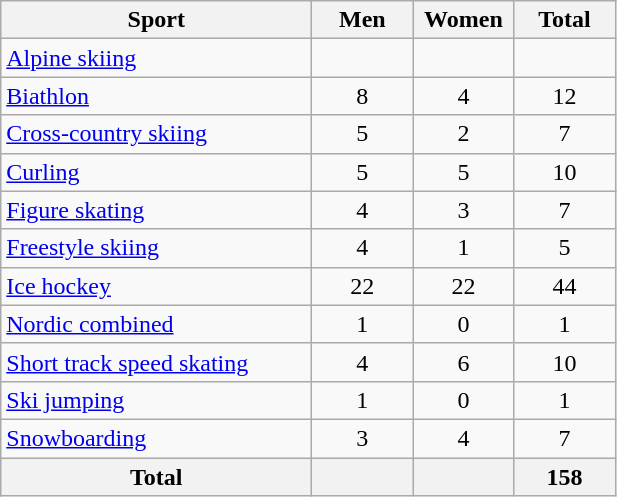<table class="wikitable" style="text-align:center;">
<tr>
<th width=200>Sport</th>
<th width=60>Men</th>
<th width=60>Women</th>
<th width=60>Total</th>
</tr>
<tr>
<td align=left><a href='#'>Alpine skiing</a></td>
<td></td>
<td></td>
<td></td>
</tr>
<tr>
<td align=left><a href='#'>Biathlon</a></td>
<td>8</td>
<td>4</td>
<td>12</td>
</tr>
<tr>
<td align=left><a href='#'>Cross-country skiing</a></td>
<td>5</td>
<td>2</td>
<td>7</td>
</tr>
<tr>
<td align=left><a href='#'>Curling</a></td>
<td>5</td>
<td>5</td>
<td>10</td>
</tr>
<tr>
<td align=left><a href='#'>Figure skating</a></td>
<td>4</td>
<td>3</td>
<td>7</td>
</tr>
<tr>
<td align=left><a href='#'>Freestyle skiing</a></td>
<td>4</td>
<td>1</td>
<td>5</td>
</tr>
<tr>
<td align=left><a href='#'>Ice hockey</a></td>
<td>22</td>
<td>22</td>
<td>44</td>
</tr>
<tr>
<td align=left><a href='#'>Nordic combined</a></td>
<td>1</td>
<td>0</td>
<td>1</td>
</tr>
<tr>
<td align=left><a href='#'>Short track speed skating</a></td>
<td>4</td>
<td>6</td>
<td>10</td>
</tr>
<tr>
<td align=left><a href='#'>Ski jumping</a></td>
<td>1</td>
<td>0</td>
<td>1</td>
</tr>
<tr>
<td align=left><a href='#'>Snowboarding</a></td>
<td>3</td>
<td>4</td>
<td>7</td>
</tr>
<tr>
<th>Total</th>
<th></th>
<th></th>
<th>158</th>
</tr>
</table>
